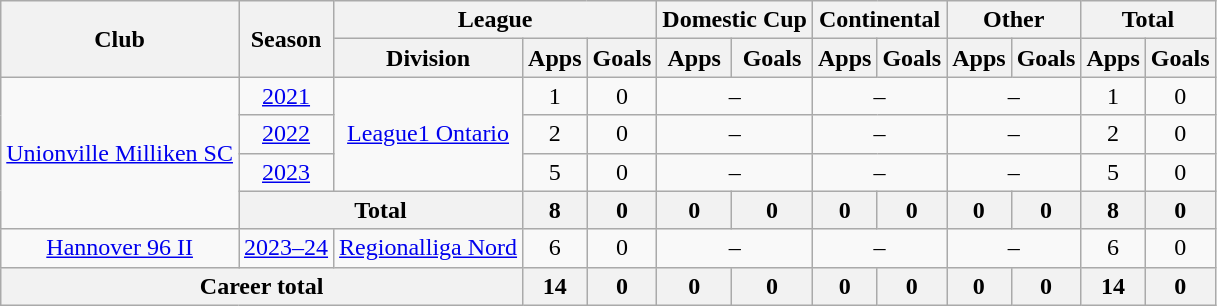<table class="wikitable" style="text-align: center">
<tr>
<th rowspan="2">Club</th>
<th rowspan="2">Season</th>
<th colspan="3">League</th>
<th colspan="2">Domestic Cup</th>
<th colspan="2">Continental</th>
<th colspan="2">Other</th>
<th colspan="2">Total</th>
</tr>
<tr>
<th>Division</th>
<th>Apps</th>
<th>Goals</th>
<th>Apps</th>
<th>Goals</th>
<th>Apps</th>
<th>Goals</th>
<th>Apps</th>
<th>Goals</th>
<th>Apps</th>
<th>Goals</th>
</tr>
<tr>
<td rowspan=4><a href='#'>Unionville Milliken SC</a></td>
<td><a href='#'>2021</a></td>
<td rowspan=3><a href='#'>League1 Ontario</a></td>
<td>1</td>
<td>0</td>
<td colspan="2">–</td>
<td colspan="2">–</td>
<td colspan="2">–</td>
<td>1</td>
<td>0</td>
</tr>
<tr>
<td><a href='#'>2022</a></td>
<td>2</td>
<td>0</td>
<td colspan="2">–</td>
<td colspan="2">–</td>
<td colspan="2">–</td>
<td>2</td>
<td>0</td>
</tr>
<tr>
<td><a href='#'>2023</a></td>
<td>5</td>
<td>0</td>
<td colspan="2">–</td>
<td colspan="2">–</td>
<td colspan="2">–</td>
<td>5</td>
<td>0</td>
</tr>
<tr>
<th colspan="2">Total</th>
<th>8</th>
<th>0</th>
<th>0</th>
<th>0</th>
<th>0</th>
<th>0</th>
<th>0</th>
<th>0</th>
<th>8</th>
<th>0</th>
</tr>
<tr>
<td><a href='#'>Hannover 96 II</a></td>
<td><a href='#'>2023–24</a></td>
<td><a href='#'>Regionalliga Nord</a></td>
<td>6</td>
<td>0</td>
<td colspan="2">–</td>
<td colspan="2">–</td>
<td colspan="2">–</td>
<td>6</td>
<td>0</td>
</tr>
<tr>
<th colspan="3"><strong>Career total</strong></th>
<th>14</th>
<th>0</th>
<th>0</th>
<th>0</th>
<th>0</th>
<th>0</th>
<th>0</th>
<th>0</th>
<th>14</th>
<th>0</th>
</tr>
</table>
